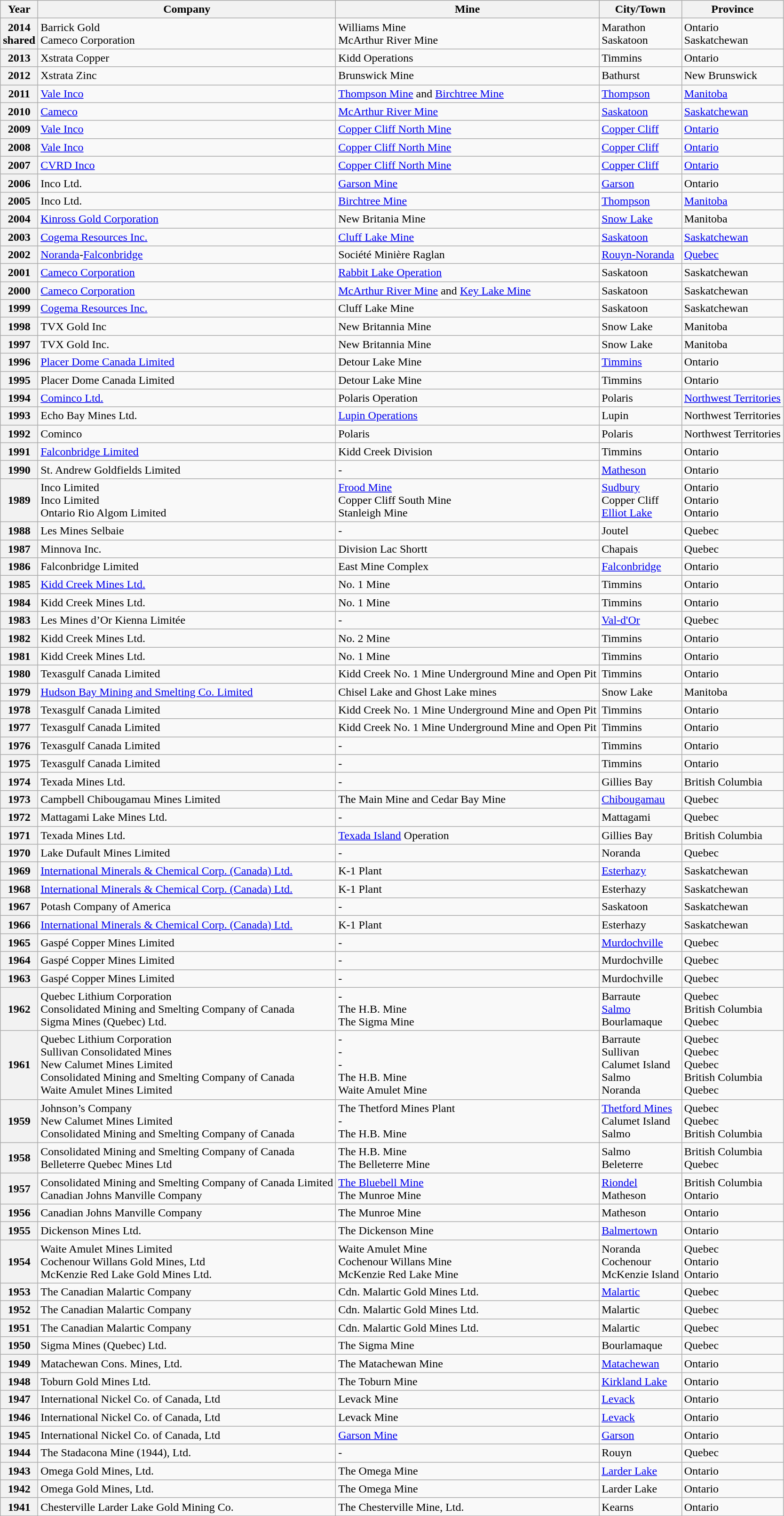<table class="wikitable">
<tr>
<th>Year</th>
<th>Company</th>
<th>Mine</th>
<th>City/Town</th>
<th>Province</th>
</tr>
<tr>
<th>2014<br>shared</th>
<td>Barrick Gold<br>Cameco Corporation</td>
<td>Williams Mine<br>McArthur River Mine</td>
<td>Marathon<br>Saskatoon</td>
<td>Ontario<br>Saskatchewan</td>
</tr>
<tr>
<th>2013</th>
<td>Xstrata Copper</td>
<td>Kidd Operations</td>
<td>Timmins</td>
<td>Ontario</td>
</tr>
<tr>
<th>2012</th>
<td>Xstrata Zinc</td>
<td>Brunswick Mine</td>
<td>Bathurst</td>
<td>New Brunswick</td>
</tr>
<tr>
<th>2011</th>
<td><a href='#'>Vale Inco</a></td>
<td><a href='#'>Thompson Mine</a> and <a href='#'>Birchtree Mine</a></td>
<td><a href='#'>Thompson</a></td>
<td><a href='#'>Manitoba</a></td>
</tr>
<tr>
<th>2010</th>
<td><a href='#'>Cameco</a></td>
<td><a href='#'>McArthur River Mine</a></td>
<td><a href='#'>Saskatoon</a></td>
<td><a href='#'>Saskatchewan</a></td>
</tr>
<tr>
<th>2009</th>
<td><a href='#'>Vale Inco</a></td>
<td><a href='#'>Copper Cliff North Mine</a></td>
<td><a href='#'>Copper Cliff</a></td>
<td><a href='#'>Ontario</a></td>
</tr>
<tr>
<th>2008</th>
<td><a href='#'>Vale Inco</a></td>
<td><a href='#'>Copper Cliff North Mine</a></td>
<td><a href='#'>Copper Cliff</a></td>
<td><a href='#'>Ontario</a></td>
</tr>
<tr>
<th>2007</th>
<td><a href='#'>CVRD Inco</a></td>
<td><a href='#'>Copper Cliff North Mine</a></td>
<td><a href='#'>Copper Cliff</a></td>
<td><a href='#'>Ontario</a></td>
</tr>
<tr>
<th>2006</th>
<td>Inco Ltd.</td>
<td><a href='#'>Garson Mine</a></td>
<td><a href='#'>Garson</a></td>
<td>Ontario</td>
</tr>
<tr>
<th>2005</th>
<td>Inco Ltd.</td>
<td><a href='#'>Birchtree Mine</a></td>
<td><a href='#'>Thompson</a></td>
<td><a href='#'>Manitoba</a></td>
</tr>
<tr>
<th>2004</th>
<td><a href='#'>Kinross Gold Corporation</a></td>
<td>New Britania Mine</td>
<td><a href='#'>Snow Lake</a></td>
<td>Manitoba</td>
</tr>
<tr>
<th>2003</th>
<td><a href='#'>Cogema Resources Inc.</a></td>
<td><a href='#'>Cluff Lake Mine</a></td>
<td><a href='#'>Saskatoon</a></td>
<td><a href='#'>Saskatchewan</a></td>
</tr>
<tr>
<th>2002</th>
<td><a href='#'>Noranda</a>-<a href='#'>Falconbridge</a></td>
<td>Société Minière Raglan</td>
<td><a href='#'>Rouyn-Noranda</a></td>
<td><a href='#'>Quebec</a></td>
</tr>
<tr>
<th>2001</th>
<td><a href='#'>Cameco Corporation</a></td>
<td><a href='#'>Rabbit Lake Operation</a></td>
<td>Saskatoon</td>
<td>Saskatchewan</td>
</tr>
<tr>
<th>2000</th>
<td><a href='#'>Cameco Corporation</a></td>
<td><a href='#'>McArthur River Mine</a> and <a href='#'>Key Lake Mine</a></td>
<td>Saskatoon</td>
<td>Saskatchewan</td>
</tr>
<tr>
<th>1999</th>
<td><a href='#'>Cogema Resources Inc.</a></td>
<td>Cluff Lake Mine</td>
<td>Saskatoon</td>
<td>Saskatchewan</td>
</tr>
<tr>
<th>1998</th>
<td>TVX Gold Inc</td>
<td>New Britannia Mine</td>
<td>Snow Lake</td>
<td>Manitoba</td>
</tr>
<tr>
<th>1997</th>
<td>TVX Gold Inc.</td>
<td>New Britannia Mine</td>
<td>Snow Lake</td>
<td>Manitoba</td>
</tr>
<tr>
<th>1996</th>
<td><a href='#'>Placer Dome Canada Limited</a></td>
<td>Detour Lake Mine</td>
<td><a href='#'>Timmins</a></td>
<td>Ontario</td>
</tr>
<tr>
<th>1995</th>
<td>Placer Dome Canada Limited</td>
<td>Detour Lake Mine</td>
<td>Timmins</td>
<td>Ontario</td>
</tr>
<tr>
<th>1994</th>
<td><a href='#'>Cominco Ltd.</a></td>
<td>Polaris Operation</td>
<td>Polaris</td>
<td><a href='#'>Northwest Territories</a></td>
</tr>
<tr>
<th>1993</th>
<td>Echo Bay Mines Ltd.</td>
<td><a href='#'>Lupin Operations</a></td>
<td>Lupin</td>
<td>Northwest Territories</td>
</tr>
<tr>
<th>1992</th>
<td>Cominco</td>
<td>Polaris</td>
<td>Polaris</td>
<td>Northwest Territories</td>
</tr>
<tr>
<th>1991</th>
<td><a href='#'>Falconbridge Limited</a></td>
<td>Kidd Creek Division</td>
<td>Timmins</td>
<td>Ontario</td>
</tr>
<tr>
<th>1990</th>
<td>St. Andrew Goldfields Limited</td>
<td>-</td>
<td><a href='#'>Matheson</a></td>
<td>Ontario</td>
</tr>
<tr>
<th>1989</th>
<td>Inco Limited<br>Inco Limited<br>Ontario Rio Algom Limited</td>
<td><a href='#'>Frood Mine</a><br>Copper Cliff South Mine<br>Stanleigh Mine</td>
<td><a href='#'>Sudbury</a><br>Copper Cliff<br><a href='#'>Elliot Lake</a></td>
<td>Ontario<br>Ontario<br>Ontario</td>
</tr>
<tr>
<th>1988</th>
<td>Les Mines Selbaie</td>
<td>-</td>
<td>Joutel</td>
<td>Quebec</td>
</tr>
<tr>
<th>1987</th>
<td>Minnova Inc.</td>
<td>Division Lac Shortt</td>
<td>Chapais</td>
<td>Quebec</td>
</tr>
<tr>
<th>1986</th>
<td>Falconbridge Limited</td>
<td>East Mine Complex</td>
<td><a href='#'>Falconbridge</a></td>
<td>Ontario</td>
</tr>
<tr>
<th>1985</th>
<td><a href='#'>Kidd Creek Mines Ltd.</a></td>
<td>No. 1 Mine</td>
<td>Timmins</td>
<td>Ontario</td>
</tr>
<tr>
<th>1984</th>
<td>Kidd Creek Mines Ltd.</td>
<td>No. 1 Mine</td>
<td>Timmins</td>
<td>Ontario</td>
</tr>
<tr>
<th>1983</th>
<td>Les Mines d’Or Kienna Limitée</td>
<td>-</td>
<td><a href='#'>Val-d'Or</a></td>
<td>Quebec</td>
</tr>
<tr>
<th>1982</th>
<td>Kidd Creek Mines Ltd.</td>
<td>No. 2 Mine</td>
<td>Timmins</td>
<td>Ontario</td>
</tr>
<tr>
<th>1981</th>
<td>Kidd Creek Mines Ltd.</td>
<td>No. 1 Mine</td>
<td>Timmins</td>
<td>Ontario</td>
</tr>
<tr>
<th>1980</th>
<td>Texasgulf Canada Limited</td>
<td>Kidd Creek No. 1 Mine Underground Mine and Open Pit</td>
<td>Timmins</td>
<td>Ontario</td>
</tr>
<tr>
<th>1979</th>
<td><a href='#'>Hudson Bay Mining and Smelting Co. Limited</a></td>
<td>Chisel Lake and Ghost Lake mines</td>
<td>Snow Lake</td>
<td>Manitoba</td>
</tr>
<tr>
<th>1978</th>
<td>Texasgulf Canada Limited</td>
<td>Kidd Creek No. 1 Mine Underground Mine and Open Pit</td>
<td>Timmins</td>
<td>Ontario</td>
</tr>
<tr>
<th>1977</th>
<td>Texasgulf Canada Limited</td>
<td>Kidd Creek No. 1 Mine Underground Mine and Open Pit</td>
<td>Timmins</td>
<td>Ontario</td>
</tr>
<tr>
<th>1976</th>
<td>Texasgulf Canada Limited</td>
<td>-</td>
<td>Timmins</td>
<td>Ontario</td>
</tr>
<tr>
<th>1975</th>
<td>Texasgulf Canada Limited</td>
<td>-</td>
<td>Timmins</td>
<td>Ontario</td>
</tr>
<tr>
<th>1974</th>
<td>Texada Mines Ltd.</td>
<td>-</td>
<td>Gillies Bay</td>
<td>British Columbia</td>
</tr>
<tr>
<th>1973</th>
<td>Campbell Chibougamau Mines Limited</td>
<td>The Main Mine and Cedar Bay Mine</td>
<td><a href='#'>Chibougamau</a></td>
<td>Quebec</td>
</tr>
<tr>
<th>1972</th>
<td>Mattagami Lake Mines Ltd.</td>
<td>-</td>
<td>Mattagami</td>
<td>Quebec</td>
</tr>
<tr>
<th>1971</th>
<td>Texada Mines Ltd.</td>
<td><a href='#'>Texada Island</a> Operation</td>
<td>Gillies Bay</td>
<td>British Columbia</td>
</tr>
<tr>
<th>1970</th>
<td>Lake Dufault Mines Limited</td>
<td>-</td>
<td>Noranda</td>
<td>Quebec</td>
</tr>
<tr>
<th>1969</th>
<td><a href='#'>International Minerals & Chemical Corp. (Canada) Ltd.</a></td>
<td>K-1 Plant</td>
<td><a href='#'>Esterhazy</a></td>
<td>Saskatchewan</td>
</tr>
<tr>
<th>1968</th>
<td><a href='#'>International Minerals & Chemical Corp. (Canada) Ltd.</a></td>
<td>K-1 Plant</td>
<td>Esterhazy</td>
<td>Saskatchewan</td>
</tr>
<tr>
<th>1967</th>
<td>Potash Company of America</td>
<td>-</td>
<td>Saskatoon</td>
<td>Saskatchewan</td>
</tr>
<tr>
<th>1966</th>
<td><a href='#'>International Minerals & Chemical Corp. (Canada) Ltd.</a></td>
<td>K-1 Plant</td>
<td>Esterhazy</td>
<td>Saskatchewan</td>
</tr>
<tr>
<th>1965</th>
<td>Gaspé Copper Mines Limited</td>
<td>-</td>
<td><a href='#'>Murdochville</a></td>
<td>Quebec</td>
</tr>
<tr>
<th>1964</th>
<td>Gaspé Copper Mines Limited</td>
<td>-</td>
<td>Murdochville</td>
<td>Quebec</td>
</tr>
<tr>
<th>1963</th>
<td>Gaspé Copper Mines Limited</td>
<td>-</td>
<td>Murdochville</td>
<td>Quebec</td>
</tr>
<tr>
<th>1962</th>
<td>Quebec Lithium Corporation<br>Consolidated Mining and Smelting Company of Canada<br>Sigma Mines (Quebec) Ltd.</td>
<td>-<br>The H.B. Mine<br>The Sigma Mine</td>
<td>Barraute<br><a href='#'>Salmo</a><br>Bourlamaque</td>
<td>Quebec<br>British Columbia<br>Quebec</td>
</tr>
<tr>
<th>1961</th>
<td>Quebec Lithium Corporation<br>Sullivan Consolidated Mines<br>New Calumet Mines Limited<br>Consolidated Mining and Smelting Company of Canada<br>Waite Amulet Mines Limited</td>
<td>-<br>-<br>-<br>The H.B. Mine<br>Waite Amulet Mine</td>
<td>Barraute<br>Sullivan<br>Calumet Island<br>Salmo<br>Noranda</td>
<td>Quebec<br>Quebec<br>Quebec<br>British Columbia<br>Quebec</td>
</tr>
<tr>
<th>1959</th>
<td>Johnson’s Company<br>New Calumet Mines Limited<br>Consolidated Mining and Smelting Company of Canada</td>
<td>The Thetford Mines Plant<br>-<br>The H.B. Mine<br></td>
<td><a href='#'>Thetford Mines</a><br>Calumet Island<br>Salmo</td>
<td>Quebec<br>Quebec<br>British Columbia</td>
</tr>
<tr>
<th>1958</th>
<td>Consolidated Mining and Smelting Company of Canada<br>Belleterre Quebec Mines Ltd</td>
<td>The H.B. Mine<br>The Belleterre Mine</td>
<td>Salmo<br>Beleterre</td>
<td>British Columbia<br>Quebec</td>
</tr>
<tr>
<th>1957</th>
<td>Consolidated Mining and Smelting Company of Canada Limited<br>Canadian Johns Manville Company</td>
<td><a href='#'>The Bluebell Mine</a><br>The Munroe Mine</td>
<td><a href='#'>Riondel</a><br>Matheson</td>
<td>British Columbia<br>Ontario</td>
</tr>
<tr>
<th>1956</th>
<td>Canadian Johns Manville Company</td>
<td>The Munroe Mine</td>
<td>Matheson</td>
<td>Ontario</td>
</tr>
<tr>
<th>1955</th>
<td>Dickenson Mines Ltd.</td>
<td>The Dickenson Mine</td>
<td><a href='#'>Balmertown</a></td>
<td>Ontario</td>
</tr>
<tr>
<th>1954</th>
<td>Waite Amulet Mines Limited<br>Cochenour Willans Gold Mines, Ltd<br>McKenzie Red Lake Gold Mines Ltd.</td>
<td>Waite Amulet Mine<br>Cochenour Willans Mine<br>McKenzie Red Lake Mine</td>
<td>Noranda<br>Cochenour<br>McKenzie Island</td>
<td>Quebec<br>Ontario<br>Ontario</td>
</tr>
<tr>
<th>1953</th>
<td>The Canadian Malartic Company</td>
<td>Cdn. Malartic Gold Mines Ltd.</td>
<td><a href='#'>Malartic</a></td>
<td>Quebec</td>
</tr>
<tr>
<th>1952</th>
<td>The Canadian Malartic Company</td>
<td>Cdn. Malartic Gold Mines Ltd.</td>
<td>Malartic</td>
<td>Quebec</td>
</tr>
<tr>
<th>1951</th>
<td>The Canadian Malartic Company</td>
<td>Cdn. Malartic Gold Mines Ltd.</td>
<td>Malartic</td>
<td>Quebec</td>
</tr>
<tr>
<th>1950</th>
<td>Sigma Mines (Quebec) Ltd.</td>
<td>The Sigma Mine</td>
<td>Bourlamaque</td>
<td>Quebec</td>
</tr>
<tr>
<th>1949</th>
<td>Matachewan Cons. Mines, Ltd.</td>
<td>The Matachewan Mine</td>
<td><a href='#'>Matachewan</a></td>
<td>Ontario</td>
</tr>
<tr>
<th>1948</th>
<td>Toburn Gold Mines Ltd.</td>
<td>The Toburn Mine</td>
<td><a href='#'>Kirkland Lake</a></td>
<td>Ontario</td>
</tr>
<tr>
<th>1947</th>
<td>International Nickel Co. of Canada, Ltd</td>
<td>Levack Mine</td>
<td><a href='#'>Levack</a></td>
<td>Ontario</td>
</tr>
<tr>
<th>1946</th>
<td>International Nickel Co. of Canada, Ltd</td>
<td>Levack Mine</td>
<td><a href='#'>Levack</a></td>
<td>Ontario</td>
</tr>
<tr>
<th>1945</th>
<td>International Nickel Co. of Canada, Ltd</td>
<td><a href='#'>Garson Mine</a></td>
<td><a href='#'>Garson</a></td>
<td>Ontario</td>
</tr>
<tr>
<th>1944</th>
<td>The Stadacona Mine (1944), Ltd.</td>
<td>-</td>
<td>Rouyn</td>
<td>Quebec</td>
</tr>
<tr>
<th>1943</th>
<td>Omega Gold Mines, Ltd.</td>
<td>The Omega Mine</td>
<td><a href='#'>Larder Lake</a></td>
<td>Ontario</td>
</tr>
<tr>
<th>1942</th>
<td>Omega Gold Mines, Ltd.</td>
<td>The Omega Mine</td>
<td>Larder Lake</td>
<td>Ontario</td>
</tr>
<tr>
<th>1941</th>
<td>Chesterville Larder Lake Gold Mining Co.</td>
<td>The Chesterville Mine, Ltd.</td>
<td>Kearns</td>
<td>Ontario</td>
</tr>
</table>
